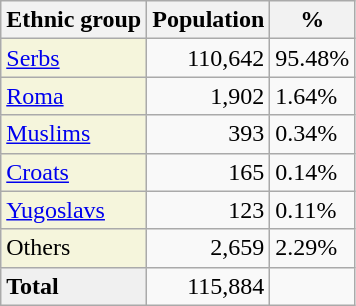<table class="wikitable">
<tr>
<th>Ethnic group</th>
<th>Population</th>
<th>%</th>
</tr>
<tr>
<td style="background:#F5F5DC;"><a href='#'>Serbs</a></td>
<td align="right">110,642</td>
<td>95.48%</td>
</tr>
<tr>
<td style="background:#F5F5DC;"><a href='#'>Roma</a></td>
<td align="right">1,902</td>
<td>1.64%</td>
</tr>
<tr>
<td style="background:#F5F5DC;"><a href='#'>Muslims</a></td>
<td align="right">393</td>
<td>0.34%</td>
</tr>
<tr>
<td style="background:#F5F5DC;"><a href='#'>Croats</a></td>
<td align="right">165</td>
<td>0.14%</td>
</tr>
<tr>
<td style="background:#F5F5DC;"><a href='#'>Yugoslavs</a></td>
<td align="right">123</td>
<td>0.11%</td>
</tr>
<tr>
<td style="background:#F5F5DC;">Others</td>
<td align="right">2,659</td>
<td>2.29%</td>
</tr>
<tr>
<td style="background:#F0F0F0;"><strong>Total</strong></td>
<td align="right">115,884</td>
<td></td>
</tr>
</table>
